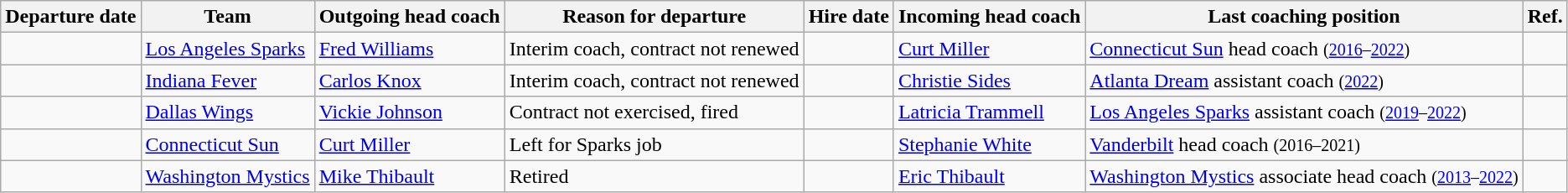<table class="wikitable sortable">
<tr>
<th>Departure date</th>
<th>Team</th>
<th>Outgoing head coach</th>
<th>Reason for departure</th>
<th>Hire date</th>
<th>Incoming head coach</th>
<th class="unsortable">Last coaching position</th>
<th class="unsortable">Ref.</th>
</tr>
<tr>
<td align=center></td>
<td><a href='#'>Los Angeles Sparks</a></td>
<td> <a href='#'>Fred Williams</a></td>
<td>Interim coach, contract not renewed</td>
<td align=center></td>
<td> <a href='#'>Curt Miller</a></td>
<td><a href='#'>Connecticut Sun</a> head coach <small>(<a href='#'>2016</a>–<a href='#'>2022</a>)</small></td>
<td></td>
</tr>
<tr>
<td align=center></td>
<td><a href='#'>Indiana Fever</a></td>
<td> <a href='#'>Carlos Knox</a></td>
<td>Interim coach, contract not renewed</td>
<td align=center></td>
<td> <a href='#'>Christie Sides</a></td>
<td><a href='#'>Atlanta Dream</a> assistant coach <small>(<a href='#'>2022</a>)</small></td>
<td></td>
</tr>
<tr>
<td align=center></td>
<td><a href='#'>Dallas Wings</a></td>
<td> <a href='#'>Vickie Johnson</a></td>
<td>Contract not exercised, fired</td>
<td align=center></td>
<td> <a href='#'>Latricia Trammell</a></td>
<td><a href='#'>Los Angeles Sparks</a> assistant coach <small>(<a href='#'>2019</a>–<a href='#'>2022</a>)</small></td>
<td></td>
</tr>
<tr>
<td align=center></td>
<td><a href='#'>Connecticut Sun</a></td>
<td> <a href='#'>Curt Miller</a></td>
<td>Left for Sparks job</td>
<td align=center></td>
<td> <a href='#'>Stephanie White</a></td>
<td><a href='#'>Vanderbilt</a> head coach <small>(2016–2021)</small></td>
<td></td>
</tr>
<tr>
<td align=center></td>
<td><a href='#'>Washington Mystics</a></td>
<td> <a href='#'>Mike Thibault</a></td>
<td>Retired</td>
<td align=center></td>
<td> <a href='#'>Eric Thibault</a></td>
<td><a href='#'>Washington Mystics</a> associate head coach <small>(<a href='#'>2013</a>–<a href='#'>2022</a>)</small></td>
<td></td>
</tr>
</table>
